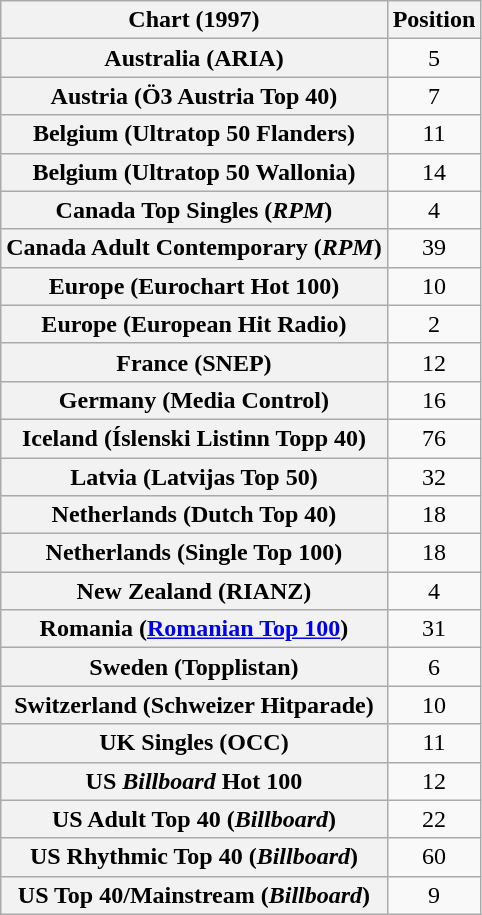<table class="wikitable sortable plainrowheaders" style="text-align:center">
<tr>
<th>Chart (1997)</th>
<th>Position</th>
</tr>
<tr>
<th scope="row">Australia (ARIA)</th>
<td>5</td>
</tr>
<tr>
<th scope="row">Austria (Ö3 Austria Top 40)</th>
<td>7</td>
</tr>
<tr>
<th scope="row">Belgium (Ultratop 50 Flanders)</th>
<td>11</td>
</tr>
<tr>
<th scope="row">Belgium (Ultratop 50 Wallonia)</th>
<td>14</td>
</tr>
<tr>
<th scope="row">Canada Top Singles (<em>RPM</em>)</th>
<td>4</td>
</tr>
<tr>
<th scope="row">Canada Adult Contemporary (<em>RPM</em>)</th>
<td>39</td>
</tr>
<tr>
<th scope="row">Europe (Eurochart Hot 100)</th>
<td>10</td>
</tr>
<tr>
<th scope="row">Europe (European Hit Radio)</th>
<td>2</td>
</tr>
<tr>
<th scope="row">France (SNEP)</th>
<td>12</td>
</tr>
<tr>
<th scope="row">Germany (Media Control)</th>
<td>16</td>
</tr>
<tr>
<th scope="row">Iceland (Íslenski Listinn Topp 40)</th>
<td>76</td>
</tr>
<tr>
<th scope="row">Latvia (Latvijas Top 50)</th>
<td>32</td>
</tr>
<tr>
<th scope="row">Netherlands (Dutch Top 40)</th>
<td>18</td>
</tr>
<tr>
<th scope="row">Netherlands (Single Top 100)</th>
<td>18</td>
</tr>
<tr>
<th scope="row">New Zealand (RIANZ)</th>
<td>4</td>
</tr>
<tr>
<th scope="row">Romania (<a href='#'>Romanian Top 100</a>)</th>
<td>31</td>
</tr>
<tr>
<th scope="row">Sweden (Topplistan)</th>
<td>6</td>
</tr>
<tr>
<th scope="row">Switzerland (Schweizer Hitparade)</th>
<td>10</td>
</tr>
<tr>
<th scope="row">UK Singles (OCC)</th>
<td>11</td>
</tr>
<tr>
<th scope="row">US <em>Billboard</em> Hot 100</th>
<td>12</td>
</tr>
<tr>
<th scope="row">US Adult Top 40 (<em>Billboard</em>)</th>
<td>22</td>
</tr>
<tr>
<th scope="row">US Rhythmic Top 40 (<em>Billboard</em>)</th>
<td>60</td>
</tr>
<tr>
<th scope="row">US Top 40/Mainstream (<em>Billboard</em>)</th>
<td>9</td>
</tr>
</table>
